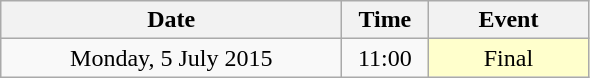<table class = "wikitable" style="text-align:center;">
<tr>
<th width=220>Date</th>
<th width=50>Time</th>
<th width=100>Event</th>
</tr>
<tr>
<td>Monday, 5 July 2015</td>
<td>11:00</td>
<td bgcolor=ffffcc>Final</td>
</tr>
</table>
